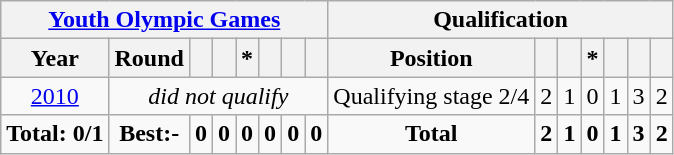<table class="wikitable" style="text-align: center;">
<tr>
<th colspan=8><a href='#'>Youth Olympic Games</a></th>
<th colspan=7>Qualification</th>
</tr>
<tr>
<th>Year</th>
<th>Round</th>
<th></th>
<th></th>
<th> *</th>
<th></th>
<th></th>
<th></th>
<th>Position</th>
<th></th>
<th></th>
<th> *</th>
<th></th>
<th></th>
<th></th>
</tr>
<tr>
<td><a href='#'>2010</a></td>
<td colspan=7 rowspan=1><em>did not qualify</em></td>
<td>Qualifying stage 2/4</td>
<td>2</td>
<td>1</td>
<td>0</td>
<td>1</td>
<td>3</td>
<td>2</td>
</tr>
<tr>
<td><strong>Total:</strong> <strong>0/1</strong></td>
<td><strong>Best:-</strong></td>
<td><strong>0</strong></td>
<td><strong>0</strong></td>
<td><strong>0</strong></td>
<td><strong>0</strong></td>
<td><strong>0</strong></td>
<td><strong>0</strong></td>
<td><strong>Total</strong></td>
<td><strong>2</strong></td>
<td><strong>1</strong></td>
<td><strong>0</strong></td>
<td><strong>1</strong></td>
<td><strong>3</strong></td>
<td><strong>2</strong></td>
</tr>
</table>
